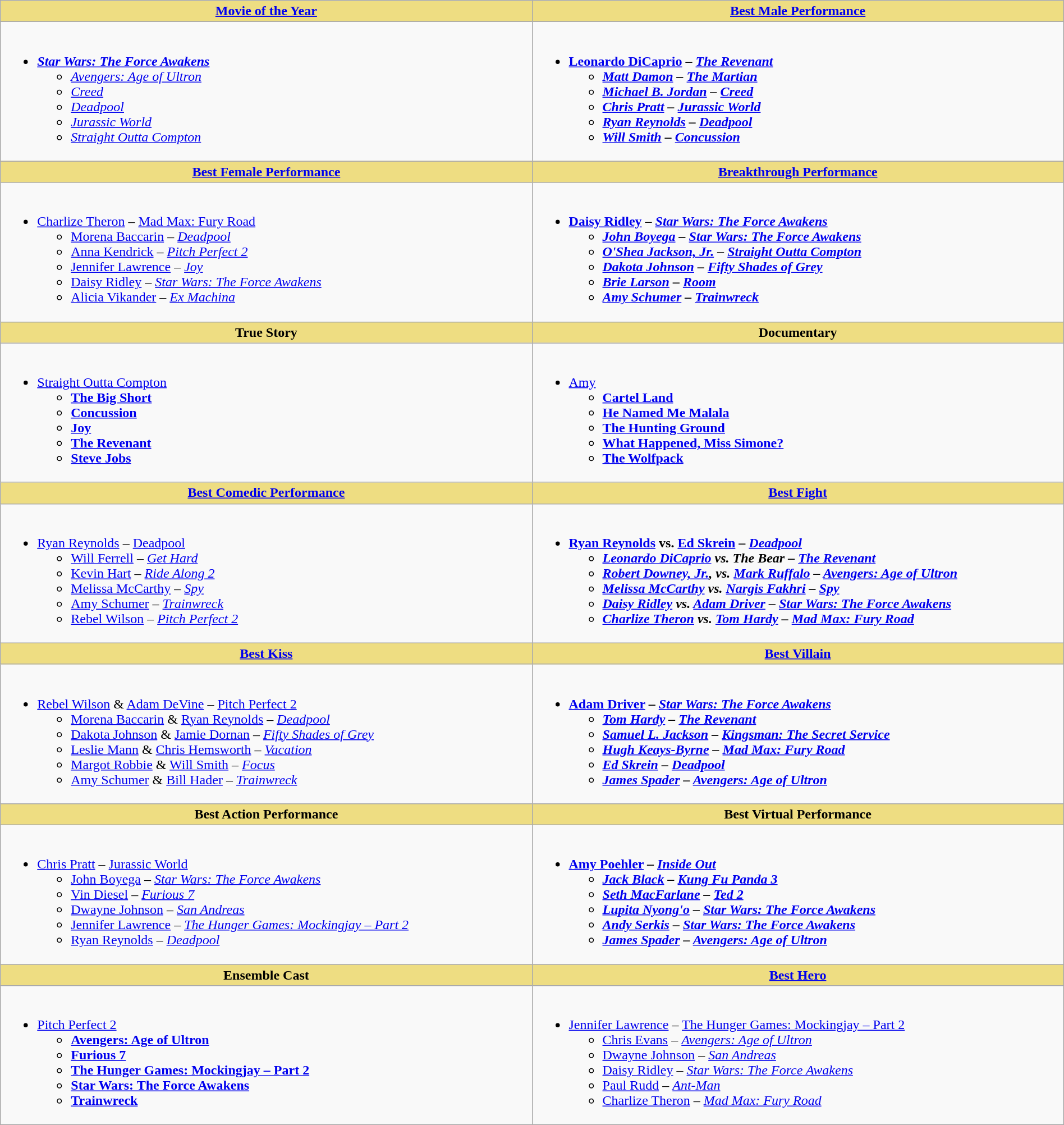<table class="wikitable" style="width:100%">
<tr>
<th style="background:#EEDD82;"><a href='#'>Movie of the Year</a></th>
<th style="background:#eedd82; width:50%;"><a href='#'>Best Male Performance</a></th>
</tr>
<tr>
<td valign="top"><br><ul><li><strong><em><a href='#'>Star Wars: The Force Awakens</a></em></strong><ul><li><em><a href='#'>Avengers: Age of Ultron</a></em></li><li><em><a href='#'>Creed</a></em></li><li><em><a href='#'>Deadpool</a></em></li><li><em><a href='#'>Jurassic World</a></em></li><li><em><a href='#'>Straight Outta Compton</a></em></li></ul></li></ul></td>
<td valign="top"><br><ul><li><strong><a href='#'>Leonardo DiCaprio</a> – <em><a href='#'>The Revenant</a><strong><em><ul><li><a href='#'>Matt Damon</a> – </em><a href='#'>The Martian</a><em></li><li><a href='#'>Michael B. Jordan</a> – </em><a href='#'>Creed</a><em></li><li><a href='#'>Chris Pratt</a> – </em><a href='#'>Jurassic World</a><em></li><li><a href='#'>Ryan Reynolds</a> – </em><a href='#'>Deadpool</a><em></li><li><a href='#'>Will Smith</a> – </em><a href='#'>Concussion</a><em></li></ul></li></ul></td>
</tr>
<tr>
<th style="background:#eedd82; width:50%;"><a href='#'>Best Female Performance</a></th>
<th style="background:#EEDD82;"><a href='#'>Breakthrough Performance</a></th>
</tr>
<tr>
<td valign="top"><br><ul><li></strong><a href='#'>Charlize Theron</a> – </em><a href='#'>Mad Max: Fury Road</a></em></strong><ul><li><a href='#'>Morena Baccarin</a> – <em><a href='#'>Deadpool</a></em></li><li><a href='#'>Anna Kendrick</a> – <em><a href='#'>Pitch Perfect 2</a></em></li><li><a href='#'>Jennifer Lawrence</a> – <em><a href='#'>Joy</a></em></li><li><a href='#'>Daisy Ridley</a> – <em><a href='#'>Star Wars: The Force Awakens</a></em></li><li><a href='#'>Alicia Vikander</a> – <em><a href='#'>Ex Machina</a></em></li></ul></li></ul></td>
<td valign="top"><br><ul><li><strong><a href='#'>Daisy Ridley</a> – <em><a href='#'>Star Wars: The Force Awakens</a><strong><em><ul><li><a href='#'>John Boyega</a> – </em><a href='#'>Star Wars: The Force Awakens</a><em></li><li><a href='#'>O'Shea Jackson, Jr.</a> – </em><a href='#'>Straight Outta Compton</a><em></li><li><a href='#'>Dakota Johnson</a> – </em><a href='#'>Fifty Shades of Grey</a><em></li><li><a href='#'>Brie Larson</a> – </em><a href='#'>Room</a><em></li><li><a href='#'>Amy Schumer</a> – </em><a href='#'>Trainwreck</a><em></li></ul></li></ul></td>
</tr>
<tr>
<th style="background:#EEDD82;">True Story</th>
<th style="background:#EEDD82;">Documentary</th>
</tr>
<tr>
<td valign="top"><br><ul><li></em></strong><a href='#'>Straight Outta Compton</a><strong><em><ul><li></em><a href='#'>The Big Short</a><em></li><li></em><a href='#'>Concussion</a><em></li><li></em><a href='#'>Joy</a><em></li><li></em><a href='#'>The Revenant</a><em></li><li></em><a href='#'>Steve Jobs</a><em></li></ul></li></ul></td>
<td valign="top"><br><ul><li></em></strong><a href='#'>Amy</a><strong><em><ul><li></em><a href='#'>Cartel Land</a><em></li><li></em><a href='#'>He Named Me Malala</a><em></li><li></em><a href='#'>The Hunting Ground</a><em></li><li></em><a href='#'>What Happened, Miss Simone?</a><em></li><li></em><a href='#'>The Wolfpack</a><em></li></ul></li></ul></td>
</tr>
<tr>
<th style="background:#EEDD82;"><a href='#'>Best Comedic Performance</a></th>
<th style="background:#EEDD82;"><a href='#'>Best Fight</a></th>
</tr>
<tr>
<td valign="top"><br><ul><li></strong><a href='#'>Ryan Reynolds</a> – </em><a href='#'>Deadpool</a></em></strong><ul><li><a href='#'>Will Ferrell</a> – <em><a href='#'>Get Hard</a></em></li><li><a href='#'>Kevin Hart</a> – <em><a href='#'>Ride Along 2</a></em></li><li><a href='#'>Melissa McCarthy</a> – <em><a href='#'>Spy</a></em></li><li><a href='#'>Amy Schumer</a> – <em><a href='#'>Trainwreck</a></em></li><li><a href='#'>Rebel Wilson</a> – <em><a href='#'>Pitch Perfect 2</a></em></li></ul></li></ul></td>
<td valign="top"><br><ul><li><strong><a href='#'>Ryan Reynolds</a> vs. <a href='#'>Ed Skrein</a> – <em><a href='#'>Deadpool</a><strong><em><ul><li><a href='#'>Leonardo DiCaprio</a> vs. The Bear – </em><a href='#'>The Revenant</a><em></li><li><a href='#'>Robert Downey, Jr.</a>, vs. <a href='#'>Mark Ruffalo</a> – </em><a href='#'>Avengers: Age of Ultron</a><em></li><li><a href='#'>Melissa McCarthy</a> vs. <a href='#'>Nargis Fakhri</a> – </em><a href='#'>Spy</a><em></li><li><a href='#'>Daisy Ridley</a> vs. <a href='#'>Adam Driver</a> – </em><a href='#'>Star Wars: The Force Awakens</a><em></li><li><a href='#'>Charlize Theron</a> vs. <a href='#'>Tom Hardy</a> – </em><a href='#'>Mad Max: Fury Road</a><em></li></ul></li></ul></td>
</tr>
<tr>
<th style="background:#EEDD82;"><a href='#'>Best Kiss</a></th>
<th style="background:#EEDD82;"><a href='#'>Best Villain</a></th>
</tr>
<tr>
<td valign="top"><br><ul><li></strong><a href='#'>Rebel Wilson</a> & <a href='#'>Adam DeVine</a> – </em><a href='#'>Pitch Perfect 2</a></em></strong><ul><li><a href='#'>Morena Baccarin</a> & <a href='#'>Ryan Reynolds</a> – <em><a href='#'>Deadpool</a></em></li><li><a href='#'>Dakota Johnson</a> & <a href='#'>Jamie Dornan</a> – <em><a href='#'>Fifty Shades of Grey</a></em></li><li><a href='#'>Leslie Mann</a> & <a href='#'>Chris Hemsworth</a> – <em><a href='#'>Vacation</a></em></li><li><a href='#'>Margot Robbie</a> & <a href='#'>Will Smith</a> – <em><a href='#'>Focus</a></em></li><li><a href='#'>Amy Schumer</a> & <a href='#'>Bill Hader</a> – <em><a href='#'>Trainwreck</a></em></li></ul></li></ul></td>
<td valign="top"><br><ul><li><strong><a href='#'>Adam Driver</a> – <em><a href='#'>Star Wars: The Force Awakens</a><strong><em><ul><li><a href='#'>Tom Hardy</a> – </em><a href='#'>The Revenant</a><em></li><li><a href='#'>Samuel L. Jackson</a> – </em><a href='#'>Kingsman: The Secret Service</a><em></li><li><a href='#'>Hugh Keays-Byrne</a> – </em><a href='#'>Mad Max: Fury Road</a><em></li><li><a href='#'>Ed Skrein</a> – </em><a href='#'>Deadpool</a><em></li><li><a href='#'>James Spader</a> – </em><a href='#'>Avengers: Age of Ultron</a><em></li></ul></li></ul></td>
</tr>
<tr>
<th style="background:#EEDD82;">Best Action Performance</th>
<th style="background:#EEDD82;">Best Virtual Performance</th>
</tr>
<tr>
<td valign="top"><br><ul><li></strong><a href='#'>Chris Pratt</a> – </em><a href='#'>Jurassic World</a></em></strong><ul><li><a href='#'>John Boyega</a> – <em><a href='#'>Star Wars: The Force Awakens</a></em></li><li><a href='#'>Vin Diesel</a> – <em><a href='#'>Furious 7</a></em></li><li><a href='#'>Dwayne Johnson</a> – <em><a href='#'>San Andreas</a></em></li><li><a href='#'>Jennifer Lawrence</a> – <em><a href='#'>The Hunger Games: Mockingjay – Part 2</a></em></li><li><a href='#'>Ryan Reynolds</a> – <em><a href='#'>Deadpool</a></em></li></ul></li></ul></td>
<td valign="top"><br><ul><li><strong><a href='#'>Amy Poehler</a> – <em><a href='#'>Inside Out</a><strong><em><ul><li><a href='#'>Jack Black</a> – </em><a href='#'>Kung Fu Panda 3</a><em></li><li><a href='#'>Seth MacFarlane</a> – </em><a href='#'>Ted 2</a><em></li><li><a href='#'>Lupita Nyong'o</a> – </em><a href='#'>Star Wars: The Force Awakens</a><em></li><li><a href='#'>Andy Serkis</a> – </em><a href='#'>Star Wars: The Force Awakens</a><em></li><li><a href='#'>James Spader</a> – </em><a href='#'>Avengers: Age of Ultron</a><em></li></ul></li></ul></td>
</tr>
<tr>
<th style="background:#EEDD82;">Ensemble Cast</th>
<th style="background:#EEDD82;"><a href='#'>Best Hero</a></th>
</tr>
<tr>
<td valign="top"><br><ul><li></em></strong><a href='#'>Pitch Perfect 2</a><strong><em><ul><li></em><a href='#'>Avengers: Age of Ultron</a><em></li><li></em><a href='#'>Furious 7</a><em></li><li></em><a href='#'>The Hunger Games: Mockingjay – Part 2</a><em></li><li></em><a href='#'>Star Wars: The Force Awakens</a><em></li><li></em><a href='#'>Trainwreck</a><em></li></ul></li></ul></td>
<td valign="top"><br><ul><li></strong><a href='#'>Jennifer Lawrence</a> – </em><a href='#'>The Hunger Games: Mockingjay – Part 2</a></em></strong><ul><li><a href='#'>Chris Evans</a> – <em><a href='#'>Avengers: Age of Ultron</a></em></li><li><a href='#'>Dwayne Johnson</a> – <em><a href='#'>San Andreas</a></em></li><li><a href='#'>Daisy Ridley</a> – <em><a href='#'>Star Wars: The Force Awakens</a></em></li><li><a href='#'>Paul Rudd</a> – <em><a href='#'>Ant-Man</a></em></li><li><a href='#'>Charlize Theron</a> – <em><a href='#'>Mad Max: Fury Road</a></em></li></ul></li></ul></td>
</tr>
</table>
